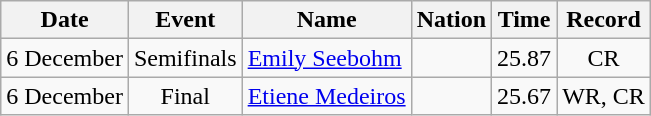<table class=wikitable style=text-align:center>
<tr>
<th>Date</th>
<th>Event</th>
<th>Name</th>
<th>Nation</th>
<th>Time</th>
<th>Record</th>
</tr>
<tr>
<td>6 December</td>
<td>Semifinals</td>
<td align=left><a href='#'>Emily Seebohm</a></td>
<td align=left></td>
<td>25.87</td>
<td>CR</td>
</tr>
<tr>
<td>6 December</td>
<td>Final</td>
<td align=left><a href='#'>Etiene Medeiros</a></td>
<td align=left></td>
<td>25.67</td>
<td>WR, CR</td>
</tr>
</table>
